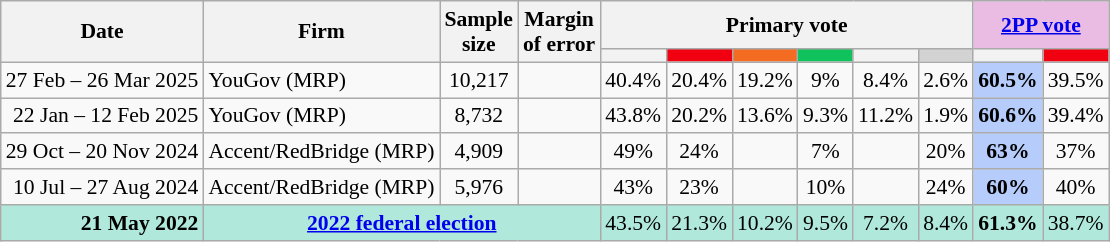<table class="nowrap wikitable tpl-blanktable" style=text-align:center;font-size:90%>
<tr>
<th rowspan=2>Date</th>
<th rowspan=2>Firm</th>
<th rowspan=2>Sample<br>size</th>
<th rowspan=2>Margin<br>of error</th>
<th colspan=6>Primary vote</th>
<th colspan=2 class=unsortable style=background:#ebbce3><a href='#'>2PP vote</a></th>
</tr>
<tr>
<th style=background:></th>
<th class="unsortable" style="background:#F00011"></th>
<th class=unsortable style=background:#f36c21></th>
<th class=unsortable style=background:#10C25B></th>
<th class=unsortable style=background:></th>
<th class=unsortable style=background:lightgray></th>
<th style=background:></th>
<th class="unsortable" style="background:#F00011"></th>
</tr>
<tr>
<td align=right>27 Feb – 26 Mar 2025</td>
<td align=left>YouGov (MRP)</td>
<td>10,217</td>
<td></td>
<td>40.4%</td>
<td>20.4%</td>
<td>19.2%</td>
<td>9%</td>
<td>8.4%</td>
<td>2.6%</td>
<th style="background:#B6CDFB">60.5%</th>
<td>39.5%</td>
</tr>
<tr>
<td align=right>22 Jan – 12 Feb 2025</td>
<td align=left>YouGov (MRP)</td>
<td>8,732</td>
<td></td>
<td>43.8%</td>
<td>20.2%</td>
<td>13.6%</td>
<td>9.3%</td>
<td>11.2%</td>
<td>1.9%</td>
<th style="background:#B6CDFB">60.6%</th>
<td>39.4%</td>
</tr>
<tr>
<td align=right>29 Oct – 20 Nov 2024</td>
<td align=left>Accent/RedBridge (MRP)</td>
<td>4,909</td>
<td></td>
<td>49%</td>
<td>24%</td>
<td></td>
<td>7%</td>
<td></td>
<td>20%</td>
<th style="background:#B6CDFB">63%</th>
<td>37%</td>
</tr>
<tr>
<td align=right>10 Jul – 27 Aug 2024</td>
<td align=left>Accent/RedBridge (MRP)</td>
<td>5,976</td>
<td></td>
<td>43%</td>
<td>23%</td>
<td></td>
<td>10%</td>
<td></td>
<td>24%</td>
<th style="background:#B6CDFB">60%</th>
<td>40%</td>
</tr>
<tr style=background:#b0e9db>
<td style=text-align:right data-sort-value=21-May-2022><strong>21 May 2022</strong></td>
<td colspan=3 style=text-align:center><strong><a href='#'>2022 federal election</a></strong></td>
<td>43.5%</td>
<td>21.3%</td>
<td>10.2%</td>
<td>9.5%</td>
<td>7.2%</td>
<td>8.4%</td>
<td><strong>61.3%</strong></td>
<td>38.7%</td>
</tr>
</table>
